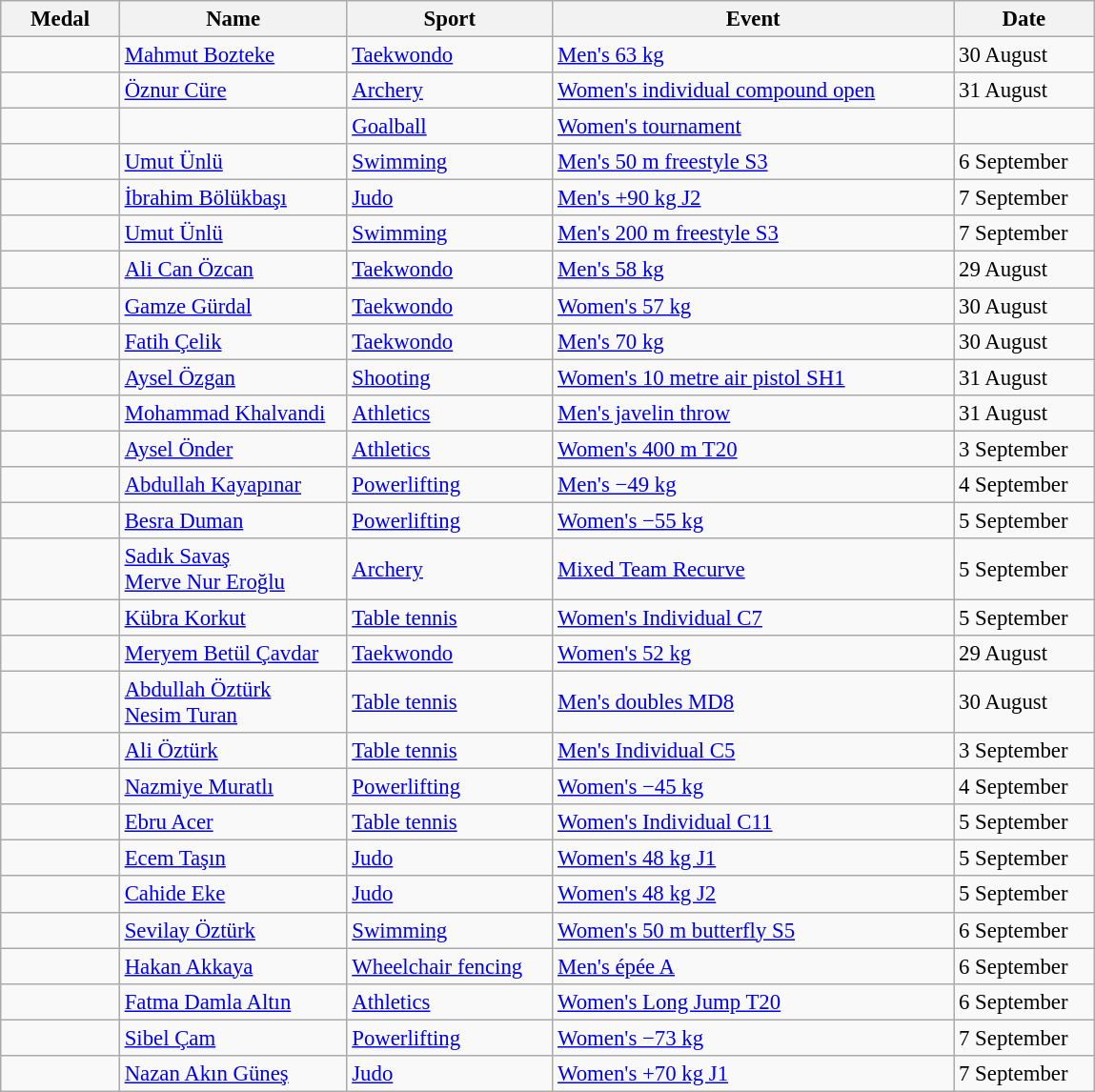<table class="wikitable sortable" style="font-size:95%">
<tr>
<th style="width:5em">Medal</th>
<th style="width:10em">Name</th>
<th style="width:9em">Sport</th>
<th style="width:18em">Event</th>
<th style="width:6em">Date</th>
</tr>
<tr>
<td></td>
<td><a href='#'>Mahmut Bozteke</a></td>
<td><a href='#'>Taekwondo</a></td>
<td><a href='#'>Men's 63 kg</a></td>
<td>30 August</td>
</tr>
<tr>
<td></td>
<td><a href='#'>Öznur Cüre</a></td>
<td><a href='#'>Archery</a></td>
<td><a href='#'>Women's individual compound open</a></td>
<td>31 August</td>
</tr>
<tr>
<td></td>
<td> </td>
<td><a href='#'>Goalball</a></td>
<td><a href='#'>Women's tournament</a></td>
<td></td>
</tr>
<tr>
<td></td>
<td><a href='#'>Umut Ünlü</a></td>
<td><a href='#'>Swimming</a></td>
<td><a href='#'>Men's 50 m freestyle S3</a></td>
<td>6 September</td>
</tr>
<tr>
<td></td>
<td><a href='#'>İbrahim Bölükbaşı</a></td>
<td><a href='#'>Judo</a></td>
<td><a href='#'>Men's +90 kg J2</a></td>
<td>7 September</td>
</tr>
<tr>
<td></td>
<td><a href='#'>Umut Ünlü</a></td>
<td><a href='#'>Swimming</a></td>
<td><a href='#'>Men's 200 m freestyle S3</a></td>
<td>7 September</td>
</tr>
<tr>
<td></td>
<td><a href='#'>Ali Can Özcan</a></td>
<td><a href='#'>Taekwondo</a></td>
<td><a href='#'>Men's 58 kg</a></td>
<td>29 August</td>
</tr>
<tr>
<td></td>
<td><a href='#'>Gamze Gürdal</a></td>
<td><a href='#'>Taekwondo</a></td>
<td><a href='#'>Women's 57 kg</a></td>
<td>30 August</td>
</tr>
<tr>
<td></td>
<td><a href='#'>Fatih Çelik</a></td>
<td><a href='#'>Taekwondo</a></td>
<td><a href='#'>Men's 70 kg</a></td>
<td>30 August</td>
</tr>
<tr>
<td></td>
<td><a href='#'>Aysel Özgan</a></td>
<td><a href='#'>Shooting</a></td>
<td><a href='#'>Women's 10 metre air pistol SH1</a></td>
<td>31 August</td>
</tr>
<tr>
<td></td>
<td><a href='#'>Mohammad Khalvandi</a></td>
<td><a href='#'>Athletics</a></td>
<td><a href='#'>Men's javelin throw</a></td>
<td>31 August</td>
</tr>
<tr>
<td></td>
<td><a href='#'>Aysel Önder</a></td>
<td><a href='#'>Athletics</a></td>
<td><a href='#'>Women's 400 m T20</a></td>
<td>3 September</td>
</tr>
<tr>
<td></td>
<td><a href='#'>Abdullah Kayapınar</a></td>
<td><a href='#'>Powerlifting</a></td>
<td><a href='#'>Men's −49 kg</a></td>
<td>4 September</td>
</tr>
<tr>
<td></td>
<td><a href='#'>Besra Duman</a></td>
<td><a href='#'>Powerlifting</a></td>
<td><a href='#'>Women's −55 kg</a></td>
<td>5 September</td>
</tr>
<tr>
<td></td>
<td><a href='#'>Sadık Savaş</a><br><a href='#'>Merve Nur Eroğlu</a></td>
<td><a href='#'>Archery</a></td>
<td><a href='#'>Mixed Team Recurve</a></td>
<td>5 September</td>
</tr>
<tr>
<td></td>
<td><a href='#'>Kübra Korkut</a></td>
<td><a href='#'>Table tennis</a></td>
<td><a href='#'>Women's Individual C7</a></td>
<td>5 September</td>
</tr>
<tr>
<td></td>
<td><a href='#'>Meryem Betül Çavdar</a></td>
<td><a href='#'>Taekwondo</a></td>
<td><a href='#'>Women's 52 kg</a></td>
<td>29 August</td>
</tr>
<tr>
<td></td>
<td><a href='#'>Abdullah Öztürk</a><br><a href='#'>Nesim Turan</a></td>
<td><a href='#'>Table tennis</a></td>
<td><a href='#'>Men's doubles MD8</a></td>
<td>30 August</td>
</tr>
<tr>
<td></td>
<td><a href='#'>Ali Öztürk</a></td>
<td><a href='#'>Table tennis</a></td>
<td><a href='#'>Men's Individual C5</a></td>
<td>3 September</td>
</tr>
<tr>
<td></td>
<td><a href='#'>Nazmiye Muratlı</a></td>
<td><a href='#'>Powerlifting</a></td>
<td><a href='#'>Women's −45 kg</a></td>
<td>4 September</td>
</tr>
<tr>
<td></td>
<td><a href='#'>Ebru Acer</a></td>
<td><a href='#'>Table tennis</a></td>
<td><a href='#'>Women's Individual C11</a></td>
<td>5 September</td>
</tr>
<tr>
<td></td>
<td><a href='#'>Ecem Taşın</a></td>
<td><a href='#'>Judo</a></td>
<td><a href='#'>Women's 48 kg J1</a></td>
<td>5 September</td>
</tr>
<tr>
<td></td>
<td><a href='#'>Cahide Eke</a></td>
<td><a href='#'>Judo</a></td>
<td><a href='#'>Women's 48 kg J2</a></td>
<td>5 September</td>
</tr>
<tr>
<td></td>
<td><a href='#'>Sevilay Öztürk</a></td>
<td><a href='#'>Swimming</a></td>
<td><a href='#'>Women's 50 m butterfly S5</a></td>
<td>6 September</td>
</tr>
<tr>
<td></td>
<td><a href='#'>Hakan Akkaya</a></td>
<td><a href='#'>Wheelchair fencing</a></td>
<td><a href='#'>Men's épée  A</a></td>
<td>6 September</td>
</tr>
<tr>
<td></td>
<td><a href='#'>Fatma Damla Altın</a></td>
<td><a href='#'>Athletics</a></td>
<td><a href='#'>Women's Long Jump T20</a></td>
<td>6 September</td>
</tr>
<tr>
<td></td>
<td><a href='#'>Sibel Çam</a></td>
<td><a href='#'>Powerlifting</a></td>
<td><a href='#'>Women's −73 kg</a></td>
<td>7 September</td>
</tr>
<tr>
<td></td>
<td><a href='#'>Nazan Akın Güneş</a></td>
<td><a href='#'>Judo</a></td>
<td><a href='#'>Women's +70 kg J1</a></td>
<td>7 September</td>
</tr>
</table>
